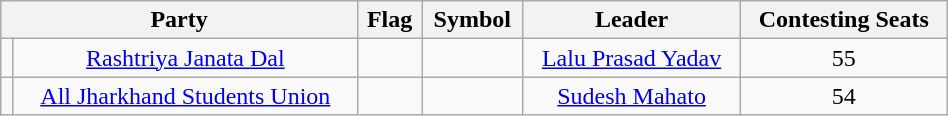<table class="wikitable " width="50%" style="text-align:center">
<tr>
<th colspan="2">Party</th>
<th>Flag</th>
<th>Symbol</th>
<th>Leader</th>
<th>Contesting Seats</th>
</tr>
<tr>
<td></td>
<td><a href='#'>Rashtriya Janata Dal</a></td>
<td></td>
<td></td>
<td><a href='#'>Lalu Prasad Yadav</a></td>
<td>55</td>
</tr>
<tr>
<td></td>
<td><a href='#'>All Jharkhand Students Union</a></td>
<td></td>
<td></td>
<td><a href='#'>Sudesh Mahato</a></td>
<td>54</td>
</tr>
</table>
